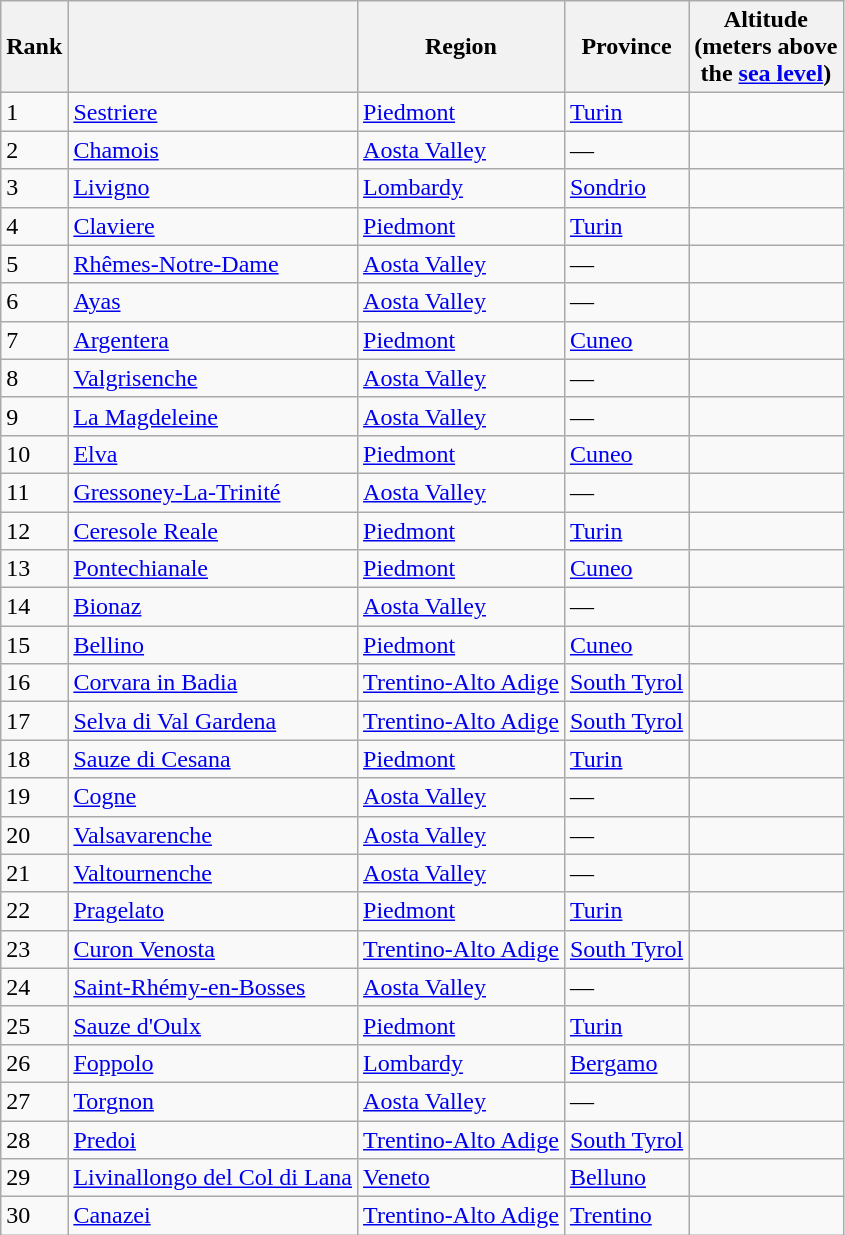<table class="wikitable" style="text-align:left;">
<tr>
<th>Rank</th>
<th></th>
<th>Region</th>
<th>Province</th>
<th>Altitude<br>(meters above<br>the <a href='#'>sea level</a>)</th>
</tr>
<tr>
<td>1</td>
<td><a href='#'>Sestriere</a></td>
<td><a href='#'>Piedmont</a></td>
<td><a href='#'>Turin</a></td>
<td style="text-align:right;"></td>
</tr>
<tr>
<td>2</td>
<td><a href='#'>Chamois</a></td>
<td><a href='#'>Aosta Valley</a></td>
<td>—</td>
<td style="text-align:right;"></td>
</tr>
<tr>
<td>3</td>
<td><a href='#'>Livigno</a></td>
<td><a href='#'>Lombardy</a></td>
<td><a href='#'>Sondrio</a></td>
<td style="text-align:right;"></td>
</tr>
<tr>
<td>4</td>
<td><a href='#'>Claviere</a></td>
<td><a href='#'>Piedmont</a></td>
<td><a href='#'>Turin</a></td>
<td style="text-align:right;"></td>
</tr>
<tr>
<td>5</td>
<td><a href='#'>Rhêmes-Notre-Dame</a></td>
<td><a href='#'>Aosta Valley</a></td>
<td>—</td>
<td style="text-align:right;"></td>
</tr>
<tr>
<td>6</td>
<td><a href='#'>Ayas</a></td>
<td><a href='#'>Aosta Valley</a></td>
<td>—</td>
<td style="text-align:right;"></td>
</tr>
<tr>
<td>7</td>
<td><a href='#'>Argentera</a></td>
<td><a href='#'>Piedmont</a></td>
<td><a href='#'>Cuneo</a></td>
<td style="text-align:right;"></td>
</tr>
<tr>
<td>8</td>
<td><a href='#'>Valgrisenche</a></td>
<td><a href='#'>Aosta Valley</a></td>
<td>—</td>
<td style="text-align:right;"></td>
</tr>
<tr>
<td>9</td>
<td><a href='#'>La Magdeleine</a></td>
<td><a href='#'>Aosta Valley</a></td>
<td>—</td>
<td style="text-align:right;"></td>
</tr>
<tr>
<td>10</td>
<td><a href='#'>Elva</a></td>
<td><a href='#'>Piedmont</a></td>
<td><a href='#'>Cuneo</a></td>
<td style="text-align:right;"></td>
</tr>
<tr>
<td>11</td>
<td><a href='#'>Gressoney-La-Trinité</a></td>
<td><a href='#'>Aosta Valley</a></td>
<td>—</td>
<td style="text-align:right;"></td>
</tr>
<tr>
<td>12</td>
<td><a href='#'>Ceresole Reale</a></td>
<td><a href='#'>Piedmont</a></td>
<td><a href='#'>Turin</a></td>
<td style="text-align:right;"></td>
</tr>
<tr>
<td>13</td>
<td><a href='#'>Pontechianale</a></td>
<td><a href='#'>Piedmont</a></td>
<td><a href='#'>Cuneo</a></td>
<td style="text-align:right;"></td>
</tr>
<tr>
<td>14</td>
<td><a href='#'>Bionaz</a></td>
<td><a href='#'>Aosta Valley</a></td>
<td>—</td>
<td style="text-align:right;"></td>
</tr>
<tr>
<td>15</td>
<td><a href='#'>Bellino</a></td>
<td><a href='#'>Piedmont</a></td>
<td><a href='#'>Cuneo</a></td>
<td style="text-align:right;"></td>
</tr>
<tr>
<td>16</td>
<td><a href='#'>Corvara in Badia</a></td>
<td><a href='#'>Trentino-Alto Adige</a></td>
<td><a href='#'>South Tyrol</a></td>
<td style="text-align:right;"></td>
</tr>
<tr>
<td>17</td>
<td><a href='#'>Selva di Val Gardena</a></td>
<td><a href='#'>Trentino-Alto Adige</a></td>
<td><a href='#'>South Tyrol</a></td>
<td style="text-align:right;"></td>
</tr>
<tr>
<td>18</td>
<td><a href='#'>Sauze di Cesana</a></td>
<td><a href='#'>Piedmont</a></td>
<td><a href='#'>Turin</a></td>
<td style="text-align:right;"></td>
</tr>
<tr>
<td>19</td>
<td><a href='#'>Cogne</a></td>
<td><a href='#'>Aosta Valley</a></td>
<td>—</td>
<td style="text-align:right;"></td>
</tr>
<tr>
<td>20</td>
<td><a href='#'>Valsavarenche</a></td>
<td><a href='#'>Aosta Valley</a></td>
<td>—</td>
<td style="text-align:right;"></td>
</tr>
<tr>
<td>21</td>
<td><a href='#'>Valtournenche</a></td>
<td><a href='#'>Aosta Valley</a></td>
<td>—</td>
<td style="text-align:right;"></td>
</tr>
<tr>
<td>22</td>
<td><a href='#'>Pragelato</a></td>
<td><a href='#'>Piedmont</a></td>
<td><a href='#'>Turin</a></td>
<td style="text-align:right;"></td>
</tr>
<tr>
<td>23</td>
<td><a href='#'>Curon Venosta</a></td>
<td><a href='#'>Trentino-Alto Adige</a></td>
<td><a href='#'>South Tyrol</a></td>
<td style="text-align:right;"></td>
</tr>
<tr>
<td>24</td>
<td><a href='#'>Saint-Rhémy-en-Bosses</a></td>
<td><a href='#'>Aosta Valley</a></td>
<td>—</td>
<td style="text-align:right;"></td>
</tr>
<tr>
<td>25</td>
<td><a href='#'>Sauze d'Oulx</a></td>
<td><a href='#'>Piedmont</a></td>
<td><a href='#'>Turin</a></td>
<td style="text-align:right;"></td>
</tr>
<tr>
<td>26</td>
<td><a href='#'>Foppolo</a></td>
<td><a href='#'>Lombardy</a></td>
<td><a href='#'>Bergamo</a></td>
<td style="text-align:right;"></td>
</tr>
<tr>
<td>27</td>
<td><a href='#'>Torgnon</a></td>
<td><a href='#'>Aosta Valley</a></td>
<td>—</td>
<td style="text-align:right;"></td>
</tr>
<tr>
<td>28</td>
<td><a href='#'>Predoi</a></td>
<td><a href='#'>Trentino-Alto Adige</a></td>
<td><a href='#'>South Tyrol</a></td>
<td style="text-align:right;"></td>
</tr>
<tr>
<td>29</td>
<td><a href='#'>Livinallongo del Col di Lana</a></td>
<td><a href='#'>Veneto</a></td>
<td><a href='#'>Belluno</a></td>
<td style="text-align:right;"></td>
</tr>
<tr>
<td>30</td>
<td><a href='#'>Canazei</a></td>
<td><a href='#'>Trentino-Alto Adige</a></td>
<td><a href='#'>Trentino</a></td>
<td style="text-align:right;"></td>
</tr>
</table>
